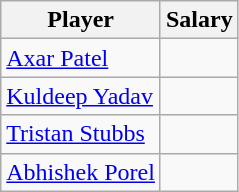<table class="wikitable">
<tr>
<th scope="col">Player</th>
<th scope="col">Salary</th>
</tr>
<tr>
<td><a href='#'>Axar Patel</a></td>
<td></td>
</tr>
<tr>
<td><a href='#'>Kuldeep Yadav</a></td>
<td></td>
</tr>
<tr>
<td><a href='#'>Tristan Stubbs</a></td>
<td></td>
</tr>
<tr>
<td><a href='#'>Abhishek Porel</a></td>
<td></td>
</tr>
</table>
